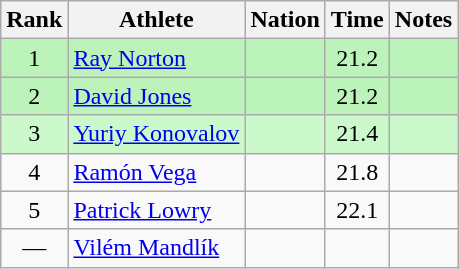<table class="wikitable sortable" style="text-align:center">
<tr>
<th>Rank</th>
<th>Athlete</th>
<th>Nation</th>
<th>Time</th>
<th>Notes</th>
</tr>
<tr bgcolor=bbf3bb>
<td>1</td>
<td align=left><a href='#'>Ray Norton</a></td>
<td align=left></td>
<td>21.2</td>
<td></td>
</tr>
<tr bgcolor=bbf3bb>
<td>2</td>
<td align=left><a href='#'>David Jones</a></td>
<td align=left></td>
<td>21.2</td>
<td></td>
</tr>
<tr bgcolor=ccf9cc>
<td>3</td>
<td align=left><a href='#'>Yuriy Konovalov</a></td>
<td align=left></td>
<td>21.4</td>
<td></td>
</tr>
<tr>
<td>4</td>
<td align=left><a href='#'>Ramón Vega</a></td>
<td align=left></td>
<td>21.8</td>
<td></td>
</tr>
<tr>
<td>5</td>
<td align=left><a href='#'>Patrick Lowry</a></td>
<td align=left></td>
<td>22.1</td>
<td></td>
</tr>
<tr>
<td data-sort-value=6>—</td>
<td align=left><a href='#'>Vilém Mandlík</a></td>
<td align=left></td>
<td data-sort-value=99.9></td>
<td></td>
</tr>
</table>
